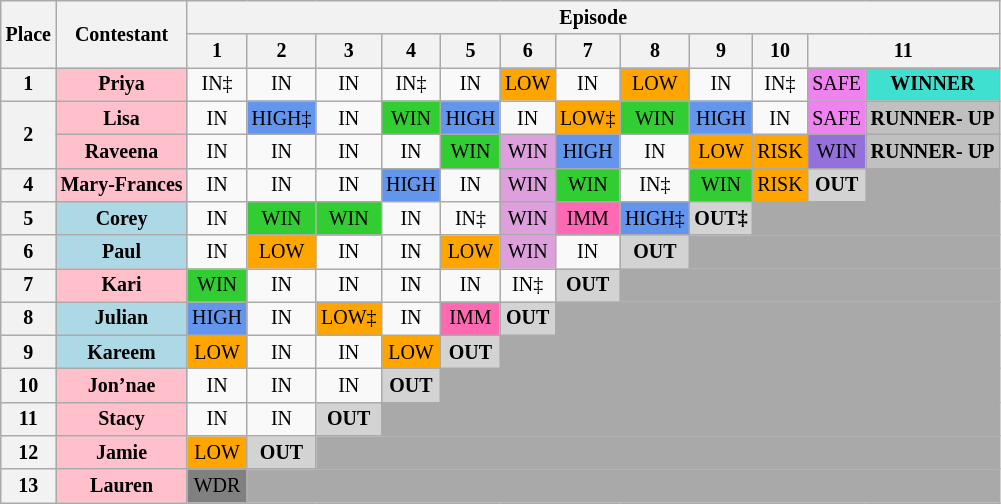<table class="wikitable" style="text-align: center; font-size: 10pt">
<tr>
<th rowspan="2">Place</th>
<th rowspan="2">Contestant</th>
<th colspan="12">Episode</th>
</tr>
<tr>
<th>1</th>
<th>2</th>
<th>3</th>
<th>4</th>
<th>5</th>
<th>6</th>
<th>7</th>
<th>8</th>
<th>9</th>
<th>10</th>
<th colspan="2">11</th>
</tr>
<tr>
<th>1</th>
<th style="background:pink">Priya</th>
<td>IN‡</td>
<td>IN</td>
<td>IN</td>
<td>IN‡</td>
<td>IN</td>
<td style="background:orange">LOW</td>
<td>IN</td>
<td style="background:orange">LOW</td>
<td>IN</td>
<td>IN‡</td>
<td style="background:violet">SAFE</td>
<td style="background:turquoise;"><strong>WINNER</strong></td>
</tr>
<tr>
<th rowspan="2">2</th>
<th style="background:pink">Lisa</th>
<td>IN</td>
<td style="background:cornflowerblue">HIGH‡</td>
<td>IN</td>
<td style="background:limegreen">WIN</td>
<td style="background:cornflowerblue">HIGH</td>
<td>IN</td>
<td style="background:orange">LOW‡</td>
<td style="background:limegreen">WIN</td>
<td style="background:cornflowerblue">HIGH</td>
<td>IN</td>
<td style="background:violet">SAFE</td>
<td style="background:silver;"><strong>RUNNER- UP</strong></td>
</tr>
<tr>
<th style="background:pink">Raveena</th>
<td>IN</td>
<td>IN</td>
<td>IN</td>
<td>IN</td>
<td style="background:limegreen">WIN</td>
<td style="background:plum">WIN</td>
<td style="background:cornflowerblue">HIGH</td>
<td>IN</td>
<td style="background:orange">LOW</td>
<td style="background:orange">RISK</td>
<td style="background:mediumpurple">WIN</td>
<td style="background:silver;"><strong>RUNNER- UP</strong></td>
</tr>
<tr>
<th>4</th>
<th style="background:pink">Mary-Frances</th>
<td>IN</td>
<td>IN</td>
<td>IN</td>
<td style="background:cornflowerblue">HIGH</td>
<td>IN</td>
<td style="background:plum">WIN</td>
<td style="background:limegreen">WIN</td>
<td>IN‡</td>
<td style="background:limegreen">WIN</td>
<td style="background:orange">RISK</td>
<td style="background:lightgray "><strong>OUT</strong></td>
<td colspan="9" style="background:Darkgrey;"></td>
</tr>
<tr>
<th>5</th>
<th style="background:lightblue">Corey</th>
<td>IN</td>
<td style="background:limegreen">WIN</td>
<td style="background:limegreen">WIN</td>
<td>IN</td>
<td>IN‡</td>
<td style="background:plum">WIN</td>
<td style="background:hotpink">IMM</td>
<td style="background:cornflowerblue">HIGH‡</td>
<td style="background:lightgray "><strong>OUT‡</strong></td>
<td colspan="9" style="background:Darkgrey;"></td>
</tr>
<tr>
<th>6</th>
<th style="background:lightblue">Paul</th>
<td>IN</td>
<td style="background:orange">LOW</td>
<td>IN</td>
<td>IN</td>
<td style="background:orange">LOW</td>
<td style="background:plum">WIN</td>
<td>IN</td>
<td style="background:lightgray "><strong>OUT</strong></td>
<td colspan="9" style="background:Darkgrey;"></td>
</tr>
<tr>
<th>7</th>
<th style="background:pink">Kari</th>
<td style="background:limegreen">WIN</td>
<td>IN</td>
<td>IN</td>
<td>IN</td>
<td>IN</td>
<td>IN‡</td>
<td style="background:lightgray "><strong>OUT</strong></td>
<td colspan="9" style="background:Darkgrey;"></td>
</tr>
<tr>
<th>8</th>
<th style="background:lightblue">Julian</th>
<td style="background:cornflowerblue">HIGH</td>
<td>IN</td>
<td style="background:orange">LOW‡</td>
<td>IN</td>
<td style="background:hotpink">IMM</td>
<td style="background:lightgray "><strong>OUT</strong></td>
<td colspan="6" style="background:Darkgrey;"></td>
</tr>
<tr>
<th>9</th>
<th style="background:lightblue">Kareem</th>
<td style="background:orange">LOW</td>
<td>IN</td>
<td>IN</td>
<td style="background:orange">LOW</td>
<td style="background:lightgray "><strong>OUT</strong></td>
<td colspan="11" style="background:Darkgrey;"></td>
</tr>
<tr>
<th>10</th>
<th style="background:pink">Jon’nae</th>
<td>IN</td>
<td>IN</td>
<td>IN</td>
<td style="background:lightgray "><strong>OUT</strong></td>
<td colspan="11" style="background:Darkgrey;"></td>
</tr>
<tr>
<th>11</th>
<th style="background:pink">Stacy</th>
<td>IN</td>
<td>IN</td>
<td style="background:lightgray "><strong>OUT</strong></td>
<td colspan="11" style="background:Darkgrey;"></td>
</tr>
<tr>
<th>12</th>
<th style="background:pink">Jamie</th>
<td style="background:orange">LOW</td>
<td style="background:lightgray "><strong>OUT</strong></td>
<td colspan="11" style="background:Darkgrey;"></td>
</tr>
<tr>
<th>13</th>
<th style="background:pink">Lauren</th>
<td style="background:grey">WDR</td>
<td colspan="11" style="background:Darkgrey;"></td>
</tr>
</table>
